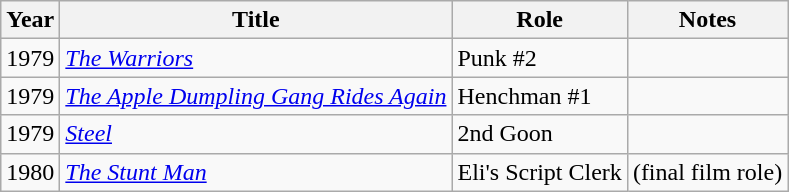<table class="wikitable">
<tr>
<th>Year</th>
<th>Title</th>
<th>Role</th>
<th>Notes</th>
</tr>
<tr>
<td>1979</td>
<td><em><a href='#'>The Warriors</a></em></td>
<td>Punk #2</td>
<td></td>
</tr>
<tr>
<td>1979</td>
<td><em><a href='#'>The Apple Dumpling Gang Rides Again</a></em></td>
<td>Henchman #1</td>
<td></td>
</tr>
<tr>
<td>1979</td>
<td><em><a href='#'>Steel</a></em></td>
<td>2nd Goon</td>
<td></td>
</tr>
<tr>
<td>1980</td>
<td><em><a href='#'>The Stunt Man</a></em></td>
<td>Eli's Script Clerk</td>
<td>(final film role)</td>
</tr>
</table>
